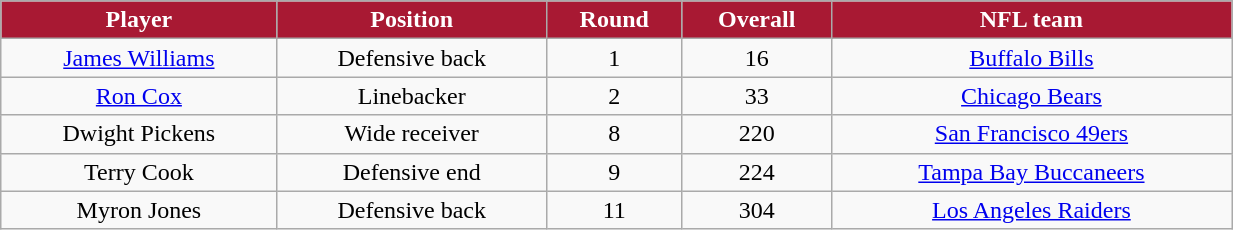<table class="wikitable" width="65%">
<tr align="center"  style="background:#A81933;color:#FFFFFF;">
<td><strong>Player</strong></td>
<td><strong>Position</strong></td>
<td><strong>Round</strong></td>
<td><strong>Overall</strong></td>
<td><strong>NFL team</strong></td>
</tr>
<tr align="center" bgcolor="">
<td><a href='#'>James Williams</a></td>
<td>Defensive back</td>
<td>1</td>
<td>16</td>
<td><a href='#'>Buffalo Bills</a></td>
</tr>
<tr align="center" bgcolor="">
<td><a href='#'>Ron Cox</a></td>
<td>Linebacker</td>
<td>2</td>
<td>33</td>
<td><a href='#'>Chicago Bears</a></td>
</tr>
<tr align="center" bgcolor="">
<td>Dwight Pickens</td>
<td>Wide receiver</td>
<td>8</td>
<td>220</td>
<td><a href='#'>San Francisco 49ers</a></td>
</tr>
<tr align="center" bgcolor="">
<td>Terry Cook</td>
<td>Defensive end</td>
<td>9</td>
<td>224</td>
<td><a href='#'>Tampa Bay Buccaneers</a></td>
</tr>
<tr align="center" bgcolor="">
<td>Myron Jones</td>
<td>Defensive back</td>
<td>11</td>
<td>304</td>
<td><a href='#'>Los Angeles Raiders</a></td>
</tr>
</table>
